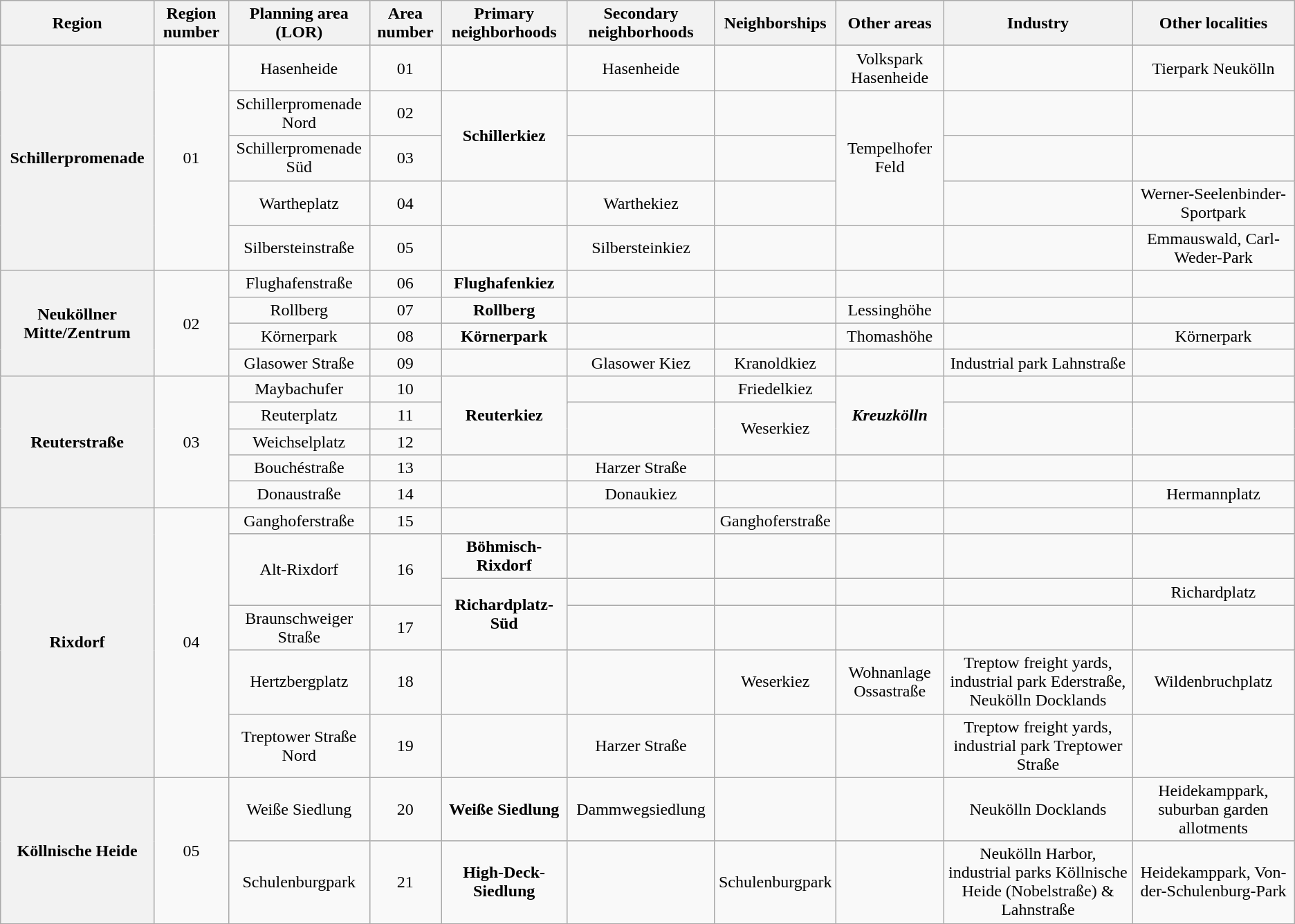<table class="wikitable mw-collapsible mw-collapsed" style="text-align:center;">
<tr>
<th>Region</th>
<th>Region number</th>
<th>Planning area (LOR)</th>
<th>Area number</th>
<th>Primary neighborhoods</th>
<th>Secondary neighborhoods</th>
<th>Neighborships</th>
<th>Other areas</th>
<th>Industry</th>
<th>Other localities</th>
</tr>
<tr>
<th rowspan=5>Schillerpromenade</th>
<td rowspan=5>01</td>
<td>Hasenheide</td>
<td>01</td>
<td></td>
<td>Hasenheide</td>
<td></td>
<td>Volkspark Hasenheide</td>
<td></td>
<td>Tierpark Neukölln</td>
</tr>
<tr>
<td>Schillerpromenade Nord</td>
<td>02</td>
<td rowspan=2><strong>Schillerkiez</strong></td>
<td></td>
<td></td>
<td rowspan=3>Tempelhofer Feld</td>
<td></td>
<td></td>
</tr>
<tr>
<td>Schillerpromenade Süd</td>
<td>03</td>
<td></td>
<td></td>
<td></td>
<td></td>
</tr>
<tr>
<td>Wartheplatz</td>
<td>04</td>
<td></td>
<td>Warthekiez</td>
<td></td>
<td></td>
<td>Werner-Seelenbinder-Sportpark</td>
</tr>
<tr>
<td>Silbersteinstraße</td>
<td>05</td>
<td></td>
<td>Silbersteinkiez</td>
<td></td>
<td></td>
<td></td>
<td>Emmauswald, Carl-Weder-Park</td>
</tr>
<tr>
<th rowspan=4>Neuköllner Mitte/Zentrum</th>
<td rowspan=4>02</td>
<td>Flughafenstraße</td>
<td>06</td>
<td><strong>Flughafenkiez</strong></td>
<td></td>
<td></td>
<td></td>
<td></td>
<td></td>
</tr>
<tr>
<td>Rollberg</td>
<td>07</td>
<td><strong>Rollberg</strong></td>
<td></td>
<td></td>
<td>Lessinghöhe</td>
<td></td>
<td></td>
</tr>
<tr>
<td>Körnerpark</td>
<td>08</td>
<td><strong>Körnerpark</strong></td>
<td></td>
<td></td>
<td>Thomashöhe</td>
<td></td>
<td>Körnerpark</td>
</tr>
<tr>
<td>Glasower Straße</td>
<td>09</td>
<td></td>
<td>Glasower Kiez</td>
<td>Kranoldkiez</td>
<td></td>
<td>Industrial park Lahnstraße</td>
<td></td>
</tr>
<tr>
<th rowspan=6>Reuterstraße</th>
<td rowspan=6>03</td>
<td>Maybachufer</td>
<td>10</td>
<td rowspan=4><strong>Reuterkiez</strong></td>
<td rowspan=2></td>
<td rowspan=2>Friedelkiez</td>
<td rowspan=4><strong><em>Kreuzkölln</em></strong></td>
<td rowspan=2></td>
<td rowspan=2></td>
</tr>
<tr>
<td rowspan=2>Reuterplatz</td>
<td rowspan=2>11</td>
</tr>
<tr>
<td rowspan=2></td>
<td rowspan=2>Weserkiez</td>
<td rowspan=2></td>
<td rowspan=2></td>
</tr>
<tr>
<td>Weichselplatz</td>
<td>12</td>
</tr>
<tr>
<td>Bouchéstraße</td>
<td>13</td>
<td></td>
<td>Harzer Straße</td>
<td></td>
<td></td>
<td></td>
<td></td>
</tr>
<tr>
<td>Donaustraße</td>
<td>14</td>
<td></td>
<td>Donaukiez</td>
<td></td>
<td></td>
<td></td>
<td>Hermannplatz</td>
</tr>
<tr>
<th rowspan=6>Rixdorf</th>
<td rowspan=6>04</td>
<td>Ganghoferstraße</td>
<td>15</td>
<td></td>
<td></td>
<td>Ganghoferstraße</td>
<td></td>
<td></td>
<td></td>
</tr>
<tr>
<td rowspan=2>Alt-Rixdorf</td>
<td rowspan=2>16</td>
<td><strong>Böhmisch-Rixdorf</strong></td>
<td></td>
<td></td>
<td></td>
<td></td>
<td></td>
</tr>
<tr>
<td rowspan=2><strong>Richardplatz-Süd</strong></td>
<td></td>
<td></td>
<td></td>
<td></td>
<td>Richardplatz</td>
</tr>
<tr>
<td>Braunschweiger Straße</td>
<td>17</td>
<td></td>
<td></td>
<td></td>
<td></td>
<td></td>
</tr>
<tr>
<td>Hertzbergplatz</td>
<td>18</td>
<td></td>
<td></td>
<td>Weserkiez</td>
<td>Wohnanlage Ossastraße</td>
<td>Treptow freight yards, industrial park Ederstraße, Neukölln Docklands</td>
<td>Wildenbruchplatz</td>
</tr>
<tr>
<td>Treptower Straße Nord</td>
<td>19</td>
<td></td>
<td>Harzer Straße</td>
<td></td>
<td></td>
<td>Treptow freight yards, industrial park Treptower Straße</td>
<td></td>
</tr>
<tr>
<th rowspan=2>Köllnische Heide</th>
<td rowspan=2>05</td>
<td>Weiße Siedlung</td>
<td>20</td>
<td><strong>Weiße Siedlung</strong></td>
<td>Dammwegsiedlung</td>
<td></td>
<td></td>
<td>Neukölln Docklands</td>
<td>Heidekamppark, suburban garden allotments</td>
</tr>
<tr>
<td>Schulenburgpark</td>
<td>21</td>
<td><strong>High-Deck-Siedlung</strong></td>
<td></td>
<td>Schulenburgpark</td>
<td></td>
<td>Neukölln Harbor, industrial parks Köllnische Heide (Nobelstraße) & Lahnstraße</td>
<td>Heidekamppark, Von-der-Schulenburg-Park</td>
</tr>
<tr>
</tr>
</table>
